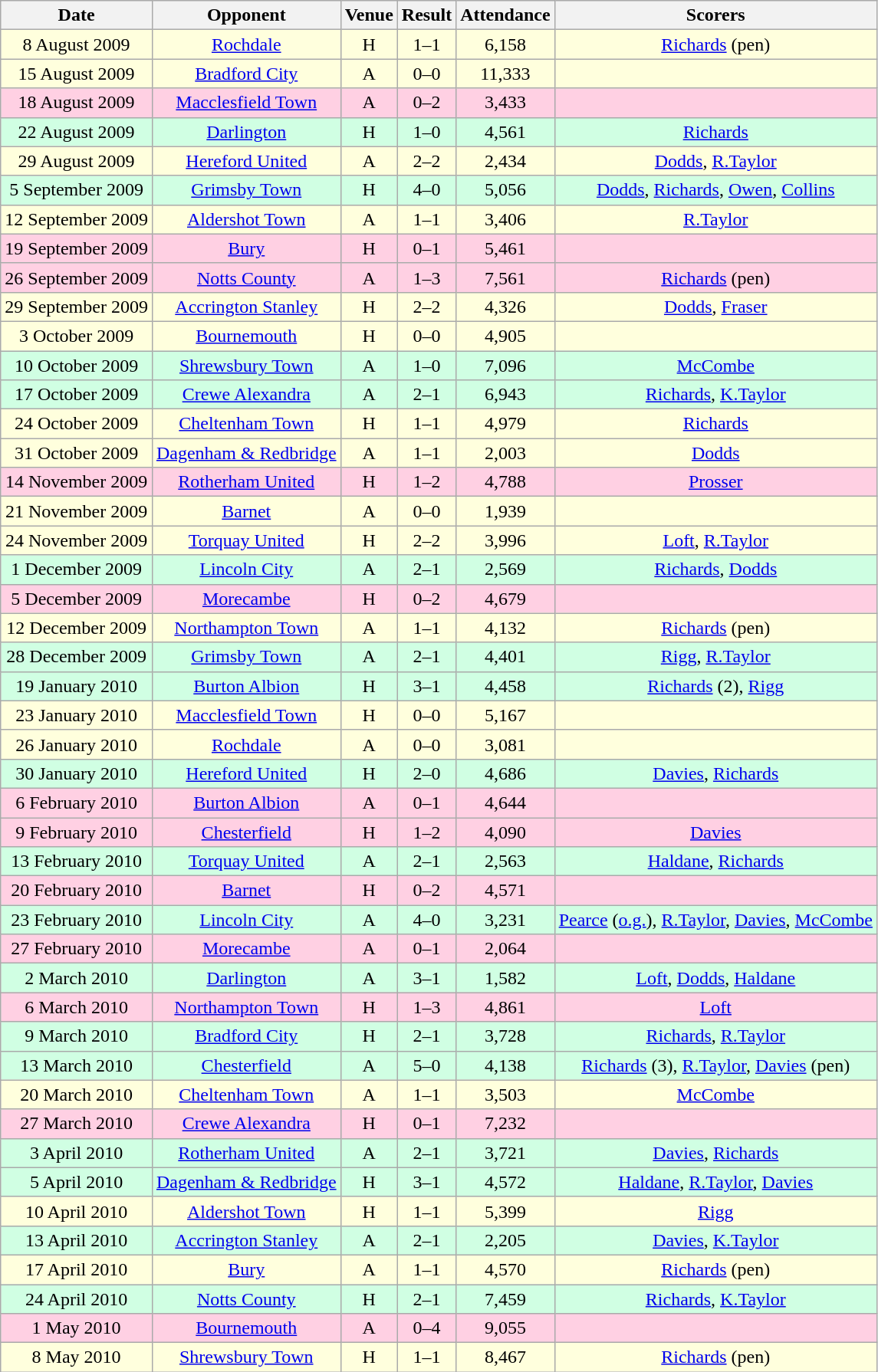<table class="wikitable sortable" style="font-size:100%; text-align:center">
<tr>
<th>Date</th>
<th>Opponent</th>
<th>Venue</th>
<th>Result</th>
<th>Attendance</th>
<th>Scorers</th>
</tr>
<tr style="background: #ffffdd;">
<td>8 August 2009</td>
<td><a href='#'>Rochdale</a></td>
<td>H</td>
<td>1–1</td>
<td>6,158</td>
<td><a href='#'>Richards</a> (pen)</td>
</tr>
<tr style="background: #ffffdd;">
<td>15 August 2009</td>
<td><a href='#'>Bradford City</a></td>
<td>A</td>
<td>0–0</td>
<td>11,333</td>
<td></td>
</tr>
<tr style="background: #ffd0e3;">
<td>18 August 2009</td>
<td><a href='#'>Macclesfield Town</a></td>
<td>A</td>
<td>0–2</td>
<td>3,433</td>
<td></td>
</tr>
<tr style="background: #d0ffe3;">
<td>22 August 2009</td>
<td><a href='#'>Darlington</a></td>
<td>H</td>
<td>1–0</td>
<td>4,561</td>
<td><a href='#'>Richards</a></td>
</tr>
<tr style="background: #ffffdd;">
<td>29 August 2009</td>
<td><a href='#'>Hereford United</a></td>
<td>A</td>
<td>2–2</td>
<td>2,434</td>
<td><a href='#'>Dodds</a>, <a href='#'>R.Taylor</a></td>
</tr>
<tr style="background: #d0ffe3;">
<td>5 September 2009</td>
<td><a href='#'>Grimsby Town</a></td>
<td>H</td>
<td>4–0</td>
<td>5,056</td>
<td><a href='#'>Dodds</a>, <a href='#'>Richards</a>, <a href='#'>Owen</a>, <a href='#'>Collins</a></td>
</tr>
<tr style="background: #ffffdd;">
<td>12 September 2009</td>
<td><a href='#'>Aldershot Town</a></td>
<td>A</td>
<td>1–1</td>
<td>3,406</td>
<td><a href='#'>R.Taylor</a></td>
</tr>
<tr style="background: #ffd0e3;">
<td>19 September 2009</td>
<td><a href='#'>Bury</a></td>
<td>H</td>
<td>0–1</td>
<td>5,461</td>
<td></td>
</tr>
<tr style="background: #ffd0e3;">
<td>26 September 2009</td>
<td><a href='#'>Notts County</a></td>
<td>A</td>
<td>1–3</td>
<td>7,561</td>
<td><a href='#'>Richards</a> (pen)</td>
</tr>
<tr style="background: #ffffdd;">
<td>29 September 2009</td>
<td><a href='#'>Accrington Stanley</a></td>
<td>H</td>
<td>2–2</td>
<td>4,326</td>
<td><a href='#'>Dodds</a>, <a href='#'>Fraser</a></td>
</tr>
<tr style="background: #ffffdd;">
<td>3 October 2009</td>
<td><a href='#'>Bournemouth</a></td>
<td>H</td>
<td>0–0</td>
<td>4,905</td>
<td></td>
</tr>
<tr style="background: #d0ffe3;">
<td>10 October 2009</td>
<td><a href='#'>Shrewsbury Town</a></td>
<td>A</td>
<td>1–0</td>
<td>7,096</td>
<td><a href='#'>McCombe</a></td>
</tr>
<tr style="background: #d0ffe3;">
<td>17 October 2009</td>
<td><a href='#'>Crewe Alexandra</a></td>
<td>A</td>
<td>2–1</td>
<td>6,943</td>
<td><a href='#'>Richards</a>, <a href='#'>K.Taylor</a></td>
</tr>
<tr style="background: #ffffdd;">
<td>24 October 2009</td>
<td><a href='#'>Cheltenham Town</a></td>
<td>H</td>
<td>1–1</td>
<td>4,979</td>
<td><a href='#'>Richards</a></td>
</tr>
<tr style="background: #ffffdd;">
<td>31 October 2009</td>
<td><a href='#'>Dagenham & Redbridge</a></td>
<td>A</td>
<td>1–1</td>
<td>2,003</td>
<td><a href='#'>Dodds</a></td>
</tr>
<tr style="background: #ffd0e3;">
<td>14 November 2009</td>
<td><a href='#'>Rotherham United</a></td>
<td>H</td>
<td>1–2</td>
<td>4,788</td>
<td><a href='#'>Prosser</a></td>
</tr>
<tr style="background: #ffffdd;">
<td>21 November 2009</td>
<td><a href='#'>Barnet</a></td>
<td>A</td>
<td>0–0</td>
<td>1,939</td>
<td></td>
</tr>
<tr style="background: #ffffdd;">
<td>24 November 2009</td>
<td><a href='#'>Torquay United</a></td>
<td>H</td>
<td>2–2</td>
<td>3,996</td>
<td><a href='#'>Loft</a>, <a href='#'>R.Taylor</a></td>
</tr>
<tr style="background: #d0ffe3;">
<td>1 December 2009</td>
<td><a href='#'>Lincoln City</a></td>
<td>A</td>
<td>2–1</td>
<td>2,569</td>
<td><a href='#'>Richards</a>, <a href='#'>Dodds</a></td>
</tr>
<tr style="background: #ffd0e3;">
<td>5 December 2009</td>
<td><a href='#'>Morecambe</a></td>
<td>H</td>
<td>0–2</td>
<td>4,679</td>
<td></td>
</tr>
<tr style="background: #ffffdd;">
<td>12 December 2009</td>
<td><a href='#'>Northampton Town</a></td>
<td>A</td>
<td>1–1</td>
<td>4,132</td>
<td><a href='#'>Richards</a> (pen)</td>
</tr>
<tr style="background: #d0ffe3;">
<td>28 December 2009</td>
<td><a href='#'>Grimsby Town</a></td>
<td>A</td>
<td>2–1</td>
<td>4,401</td>
<td><a href='#'>Rigg</a>, <a href='#'>R.Taylor</a></td>
</tr>
<tr style="background: #d0ffe3;">
<td>19 January 2010</td>
<td><a href='#'>Burton Albion</a></td>
<td>H</td>
<td>3–1</td>
<td>4,458</td>
<td><a href='#'>Richards</a> (2), <a href='#'>Rigg</a></td>
</tr>
<tr style="background: #ffffdd;">
<td>23 January 2010</td>
<td><a href='#'>Macclesfield Town</a></td>
<td>H</td>
<td>0–0</td>
<td>5,167</td>
<td></td>
</tr>
<tr style="background: #ffffdd;">
<td>26 January 2010</td>
<td><a href='#'>Rochdale</a></td>
<td>A</td>
<td>0–0</td>
<td>3,081</td>
<td></td>
</tr>
<tr style="background: #d0ffe3;">
<td>30 January 2010</td>
<td><a href='#'>Hereford United</a></td>
<td>H</td>
<td>2–0</td>
<td>4,686</td>
<td><a href='#'>Davies</a>, <a href='#'>Richards</a></td>
</tr>
<tr style="background: #ffd0e3;">
<td>6 February 2010</td>
<td><a href='#'>Burton Albion</a></td>
<td>A</td>
<td>0–1</td>
<td>4,644</td>
<td></td>
</tr>
<tr style="background: #ffd0e3;">
<td>9 February 2010</td>
<td><a href='#'>Chesterfield</a></td>
<td>H</td>
<td>1–2</td>
<td>4,090</td>
<td><a href='#'>Davies</a></td>
</tr>
<tr style="background: #d0ffe3;">
<td>13 February 2010</td>
<td><a href='#'>Torquay United</a></td>
<td>A</td>
<td>2–1</td>
<td>2,563</td>
<td><a href='#'>Haldane</a>, <a href='#'>Richards</a></td>
</tr>
<tr style="background: #ffd0e3;">
<td>20 February 2010</td>
<td><a href='#'>Barnet</a></td>
<td>H</td>
<td>0–2</td>
<td>4,571</td>
<td></td>
</tr>
<tr style="background: #d0ffe3;">
<td>23 February 2010</td>
<td><a href='#'>Lincoln City</a></td>
<td>A</td>
<td>4–0</td>
<td>3,231</td>
<td><a href='#'>Pearce</a> (<a href='#'>o.g.</a>), <a href='#'>R.Taylor</a>, <a href='#'>Davies</a>, <a href='#'>McCombe</a></td>
</tr>
<tr style="background: #ffd0e3;">
<td>27 February 2010</td>
<td><a href='#'>Morecambe</a></td>
<td>A</td>
<td>0–1</td>
<td>2,064</td>
<td></td>
</tr>
<tr style="background: #d0ffe3;">
<td>2 March 2010</td>
<td><a href='#'>Darlington</a></td>
<td>A</td>
<td>3–1</td>
<td>1,582</td>
<td><a href='#'>Loft</a>, <a href='#'>Dodds</a>, <a href='#'>Haldane</a></td>
</tr>
<tr style="background: #ffd0e3;">
<td>6 March 2010</td>
<td><a href='#'>Northampton Town</a></td>
<td>H</td>
<td>1–3</td>
<td>4,861</td>
<td><a href='#'>Loft</a></td>
</tr>
<tr style="background: #d0ffe3;">
<td>9 March 2010</td>
<td><a href='#'>Bradford City</a></td>
<td>H</td>
<td>2–1</td>
<td>3,728</td>
<td><a href='#'>Richards</a>, <a href='#'>R.Taylor</a></td>
</tr>
<tr style="background: #d0ffe3;">
<td>13 March 2010</td>
<td><a href='#'>Chesterfield</a></td>
<td>A</td>
<td>5–0</td>
<td>4,138</td>
<td><a href='#'>Richards</a> (3), <a href='#'>R.Taylor</a>, <a href='#'>Davies</a> (pen)</td>
</tr>
<tr style="background: #ffffdd;">
<td>20 March 2010</td>
<td><a href='#'>Cheltenham Town</a></td>
<td>A</td>
<td>1–1</td>
<td>3,503</td>
<td><a href='#'>McCombe</a></td>
</tr>
<tr style="background: #ffd0e3;">
<td>27 March 2010</td>
<td><a href='#'>Crewe Alexandra</a></td>
<td>H</td>
<td>0–1</td>
<td>7,232</td>
<td></td>
</tr>
<tr style="background: #d0ffe3;">
<td>3 April 2010</td>
<td><a href='#'>Rotherham United</a></td>
<td>A</td>
<td>2–1</td>
<td>3,721</td>
<td><a href='#'>Davies</a>, <a href='#'>Richards</a></td>
</tr>
<tr style="background: #d0ffe3;">
<td>5 April 2010</td>
<td><a href='#'>Dagenham & Redbridge</a></td>
<td>H</td>
<td>3–1</td>
<td>4,572</td>
<td><a href='#'>Haldane</a>, <a href='#'>R.Taylor</a>, <a href='#'>Davies</a></td>
</tr>
<tr style="background: #ffffdd;">
<td>10 April 2010</td>
<td><a href='#'>Aldershot Town</a></td>
<td>H</td>
<td>1–1</td>
<td>5,399</td>
<td><a href='#'>Rigg</a></td>
</tr>
<tr style="background: #d0ffe3;">
<td>13 April 2010</td>
<td><a href='#'>Accrington Stanley</a></td>
<td>A</td>
<td>2–1</td>
<td>2,205</td>
<td><a href='#'>Davies</a>, <a href='#'>K.Taylor</a></td>
</tr>
<tr style="background: #ffffdd;">
<td>17 April 2010</td>
<td><a href='#'>Bury</a></td>
<td>A</td>
<td>1–1</td>
<td>4,570</td>
<td><a href='#'>Richards</a> (pen)</td>
</tr>
<tr style="background: #d0ffe3;">
<td>24 April 2010</td>
<td><a href='#'>Notts County</a></td>
<td>H</td>
<td>2–1</td>
<td>7,459</td>
<td><a href='#'>Richards</a>, <a href='#'>K.Taylor</a></td>
</tr>
<tr style="background: #ffd0e3;">
<td>1 May 2010</td>
<td><a href='#'>Bournemouth</a></td>
<td>A</td>
<td>0–4</td>
<td>9,055</td>
<td></td>
</tr>
<tr style="background: #ffffdd;">
<td>8 May 2010</td>
<td><a href='#'>Shrewsbury Town</a></td>
<td>H</td>
<td>1–1</td>
<td>8,467</td>
<td><a href='#'>Richards</a> (pen)</td>
</tr>
</table>
